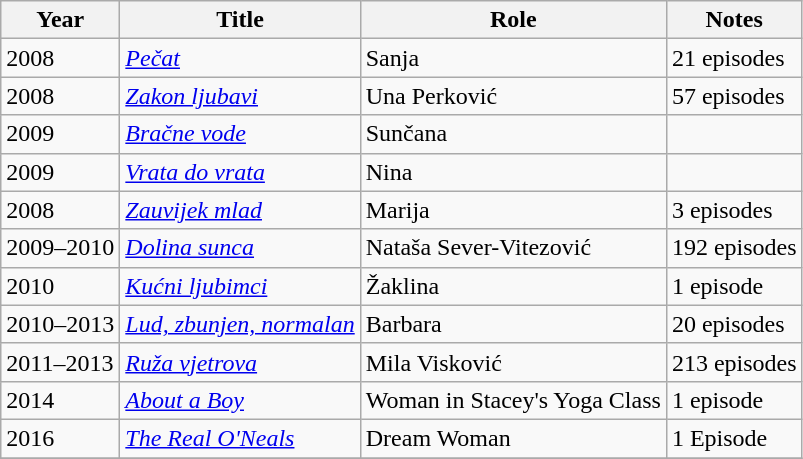<table class="wikitable sortable">
<tr>
<th>Year</th>
<th>Title</th>
<th>Role</th>
<th class="unsortable">Notes</th>
</tr>
<tr>
<td>2008</td>
<td><em><a href='#'>Pečat</a></em></td>
<td>Sanja</td>
<td>21 episodes</td>
</tr>
<tr>
<td>2008</td>
<td><em><a href='#'>Zakon ljubavi</a></em></td>
<td>Una Perković</td>
<td>57 episodes</td>
</tr>
<tr>
<td>2009</td>
<td><em><a href='#'>Bračne vode</a></em></td>
<td>Sunčana</td>
<td></td>
</tr>
<tr>
<td>2009</td>
<td><em><a href='#'>Vrata do vrata</a></em></td>
<td>Nina</td>
<td></td>
</tr>
<tr>
<td>2008</td>
<td><em><a href='#'>Zauvijek mlad</a></em></td>
<td>Marija</td>
<td>3 episodes</td>
</tr>
<tr>
<td>2009–2010</td>
<td><em><a href='#'>Dolina sunca</a></em></td>
<td>Nataša Sever-Vitezović</td>
<td>192 episodes</td>
</tr>
<tr>
<td>2010</td>
<td><em><a href='#'>Kućni ljubimci</a></em></td>
<td>Žaklina</td>
<td>1 episode</td>
</tr>
<tr>
<td>2010–2013</td>
<td><em><a href='#'>Lud, zbunjen, normalan</a></em></td>
<td>Barbara</td>
<td>20 episodes</td>
</tr>
<tr>
<td>2011–2013</td>
<td><em><a href='#'>Ruža vjetrova</a></em></td>
<td>Mila Visković</td>
<td>213 episodes</td>
</tr>
<tr>
<td>2014</td>
<td><em><a href='#'>About a Boy</a></em></td>
<td>Woman in Stacey's Yoga Class</td>
<td>1 episode</td>
</tr>
<tr>
<td>2016</td>
<td><em><a href='#'>The Real O'Neals</a></em></td>
<td>Dream Woman</td>
<td>1 Episode</td>
</tr>
<tr>
</tr>
</table>
